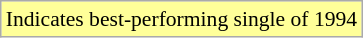<table class="wikitable" style="font-size:90%;">
<tr>
<td style="background-color:#FFFF99"> Indicates best-performing single of 1994</td>
</tr>
</table>
